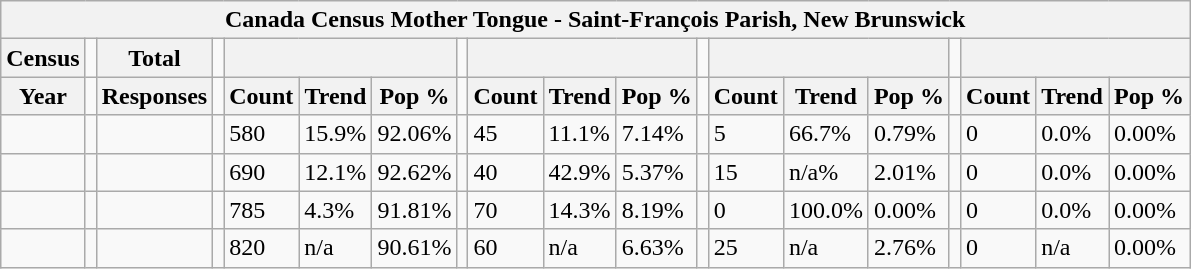<table class="wikitable">
<tr>
<th colspan="19">Canada Census Mother Tongue - Saint-François Parish, New Brunswick</th>
</tr>
<tr>
<th>Census</th>
<td></td>
<th>Total</th>
<td colspan="1"></td>
<th colspan="3"></th>
<td colspan="1"></td>
<th colspan="3"></th>
<td colspan="1"></td>
<th colspan="3"></th>
<td colspan="1"></td>
<th colspan="3"></th>
</tr>
<tr>
<th>Year</th>
<td></td>
<th>Responses</th>
<td></td>
<th>Count</th>
<th>Trend</th>
<th>Pop %</th>
<td></td>
<th>Count</th>
<th>Trend</th>
<th>Pop %</th>
<td></td>
<th>Count</th>
<th>Trend</th>
<th>Pop %</th>
<td></td>
<th>Count</th>
<th>Trend</th>
<th>Pop %</th>
</tr>
<tr>
<td></td>
<td></td>
<td></td>
<td></td>
<td>580</td>
<td> 15.9%</td>
<td>92.06%</td>
<td></td>
<td>45</td>
<td> 11.1%</td>
<td>7.14%</td>
<td></td>
<td>5</td>
<td> 66.7%</td>
<td>0.79%</td>
<td></td>
<td>0</td>
<td> 0.0%</td>
<td>0.00%</td>
</tr>
<tr>
<td></td>
<td></td>
<td></td>
<td></td>
<td>690</td>
<td> 12.1%</td>
<td>92.62%</td>
<td></td>
<td>40</td>
<td> 42.9%</td>
<td>5.37%</td>
<td></td>
<td>15</td>
<td> n/a%</td>
<td>2.01%</td>
<td></td>
<td>0</td>
<td> 0.0%</td>
<td>0.00%</td>
</tr>
<tr>
<td></td>
<td></td>
<td></td>
<td></td>
<td>785</td>
<td> 4.3%</td>
<td>91.81%</td>
<td></td>
<td>70</td>
<td> 14.3%</td>
<td>8.19%</td>
<td></td>
<td>0</td>
<td> 100.0%</td>
<td>0.00%</td>
<td></td>
<td>0</td>
<td> 0.0%</td>
<td>0.00%</td>
</tr>
<tr>
<td></td>
<td></td>
<td></td>
<td></td>
<td>820</td>
<td>n/a</td>
<td>90.61%</td>
<td></td>
<td>60</td>
<td>n/a</td>
<td>6.63%</td>
<td></td>
<td>25</td>
<td>n/a</td>
<td>2.76%</td>
<td></td>
<td>0</td>
<td>n/a</td>
<td>0.00%</td>
</tr>
</table>
